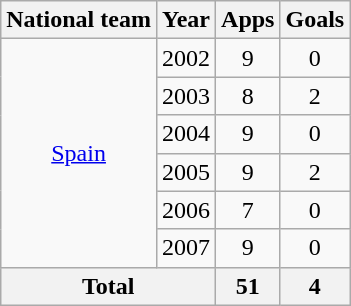<table class="wikitable" style="text-align:center">
<tr>
<th>National team</th>
<th>Year</th>
<th>Apps</th>
<th>Goals</th>
</tr>
<tr>
<td rowspan="6"><a href='#'>Spain</a></td>
<td>2002</td>
<td>9</td>
<td>0</td>
</tr>
<tr>
<td>2003</td>
<td>8</td>
<td>2</td>
</tr>
<tr>
<td>2004</td>
<td>9</td>
<td>0</td>
</tr>
<tr>
<td>2005</td>
<td>9</td>
<td>2</td>
</tr>
<tr>
<td>2006</td>
<td>7</td>
<td>0</td>
</tr>
<tr>
<td>2007</td>
<td>9</td>
<td>0</td>
</tr>
<tr>
<th colspan="2">Total</th>
<th>51</th>
<th>4</th>
</tr>
</table>
